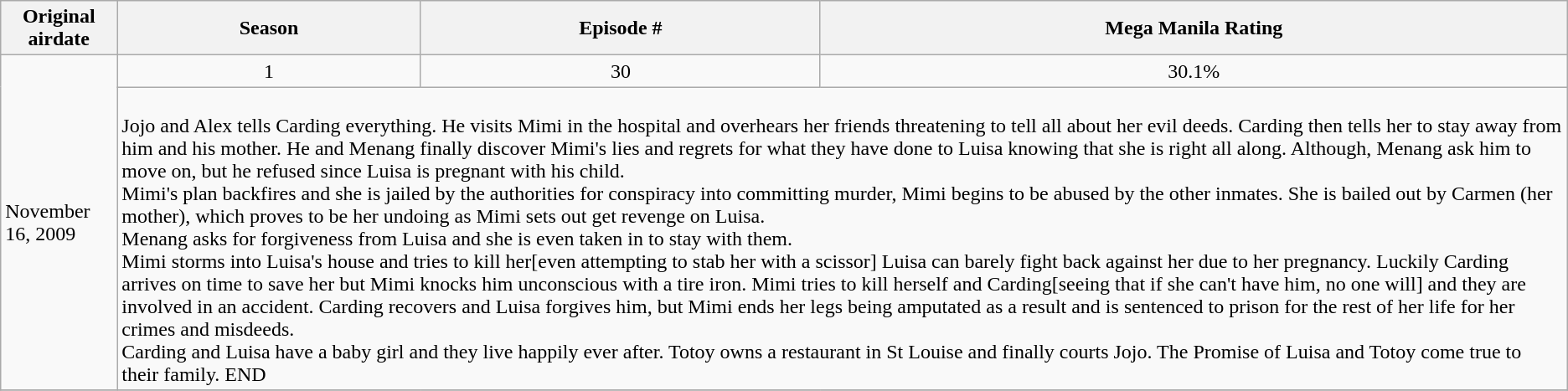<table class="wikitable">
<tr>
<th>Original airdate</th>
<th>Season</th>
<th>Episode #</th>
<th>Mega Manila Rating</th>
</tr>
<tr>
<td rowspan="2">November 16, 2009</td>
<td align="center">1</td>
<td align="center">30</td>
<td align="center">30.1%</td>
</tr>
<tr>
<td colspan="5"><br>Jojo and Alex tells Carding everything. He visits Mimi in the hospital and overhears her friends threatening to tell all about her evil deeds. Carding then tells her to stay away from him and his mother. He and Menang finally discover Mimi's lies and regrets for what they have done to Luisa knowing that she is right all along. Although, Menang ask him to move on, but he refused since Luisa is pregnant with his child.<br>Mimi's plan backfires and she is jailed by the authorities for conspiracy into committing murder, Mimi begins to be abused by the other inmates. She is bailed out by Carmen (her mother), which proves to be her undoing as Mimi sets out get revenge on Luisa.<br>Menang asks for forgiveness from Luisa and she is even taken in to stay with them.<br>Mimi storms into Luisa's house and tries to kill her[even attempting to stab her with a scissor] Luisa can barely fight back against her due to her pregnancy. Luckily Carding arrives on time to save her but Mimi knocks him unconscious with a tire iron. Mimi tries to kill herself and Carding[seeing that if she can't have him, no one will] and they are involved in an accident. Carding recovers and Luisa forgives him, but Mimi ends her legs being amputated as a result and is sentenced to prison for the rest of her life for her crimes and misdeeds.<br>Carding and Luisa have a baby girl and they live happily ever after. Totoy owns a restaurant in St Louise and finally courts Jojo. The Promise of Luisa and Totoy come true to their family. END</td>
</tr>
<tr>
</tr>
</table>
